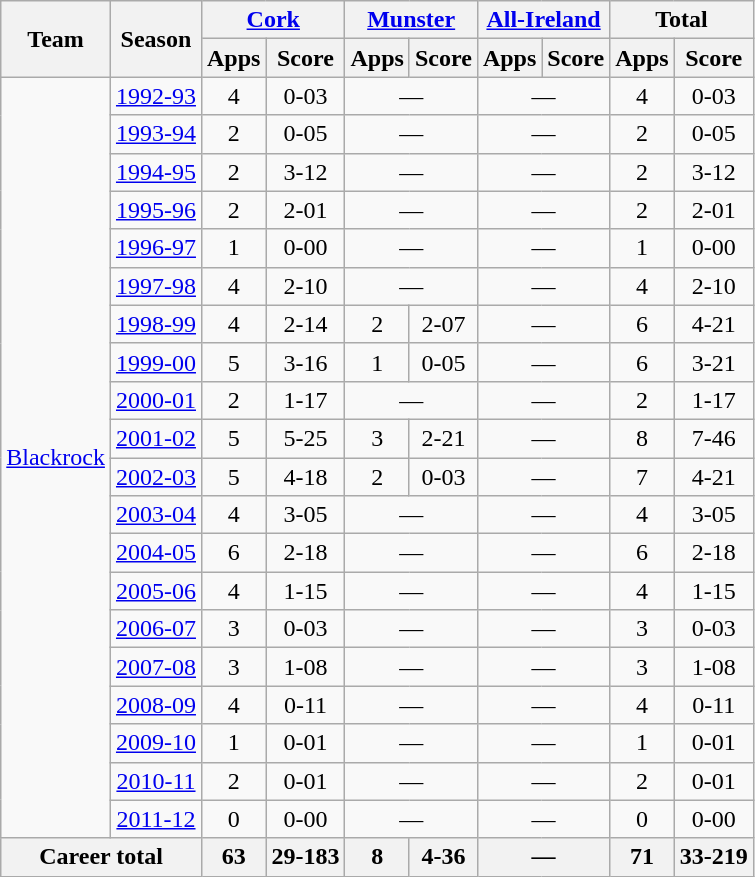<table class="wikitable" style="text-align:center">
<tr>
<th rowspan="2">Team</th>
<th rowspan="2">Season</th>
<th colspan="2"><a href='#'>Cork</a></th>
<th colspan="2"><a href='#'>Munster</a></th>
<th colspan="2"><a href='#'>All-Ireland</a></th>
<th colspan="2">Total</th>
</tr>
<tr>
<th>Apps</th>
<th>Score</th>
<th>Apps</th>
<th>Score</th>
<th>Apps</th>
<th>Score</th>
<th>Apps</th>
<th>Score</th>
</tr>
<tr>
<td rowspan="20"><a href='#'>Blackrock</a></td>
<td><a href='#'>1992-93</a></td>
<td>4</td>
<td>0-03</td>
<td colspan=2>—</td>
<td colspan=2>—</td>
<td>4</td>
<td>0-03</td>
</tr>
<tr>
<td><a href='#'>1993-94</a></td>
<td>2</td>
<td>0-05</td>
<td colspan=2>—</td>
<td colspan=2>—</td>
<td>2</td>
<td>0-05</td>
</tr>
<tr>
<td><a href='#'>1994-95</a></td>
<td>2</td>
<td>3-12</td>
<td colspan=2>—</td>
<td colspan=2>—</td>
<td>2</td>
<td>3-12</td>
</tr>
<tr>
<td><a href='#'>1995-96</a></td>
<td>2</td>
<td>2-01</td>
<td colspan=2>—</td>
<td colspan=2>—</td>
<td>2</td>
<td>2-01</td>
</tr>
<tr>
<td><a href='#'>1996-97</a></td>
<td>1</td>
<td>0-00</td>
<td colspan=2>—</td>
<td colspan=2>—</td>
<td>1</td>
<td>0-00</td>
</tr>
<tr>
<td><a href='#'>1997-98</a></td>
<td>4</td>
<td>2-10</td>
<td colspan=2>—</td>
<td colspan=2>—</td>
<td>4</td>
<td>2-10</td>
</tr>
<tr>
<td><a href='#'>1998-99</a></td>
<td>4</td>
<td>2-14</td>
<td>2</td>
<td>2-07</td>
<td colspan=2>—</td>
<td>6</td>
<td>4-21</td>
</tr>
<tr>
<td><a href='#'>1999-00</a></td>
<td>5</td>
<td>3-16</td>
<td>1</td>
<td>0-05</td>
<td colspan=2>—</td>
<td>6</td>
<td>3-21</td>
</tr>
<tr>
<td><a href='#'>2000-01</a></td>
<td>2</td>
<td>1-17</td>
<td colspan=2>—</td>
<td colspan=2>—</td>
<td>2</td>
<td>1-17</td>
</tr>
<tr>
<td><a href='#'>2001-02</a></td>
<td>5</td>
<td>5-25</td>
<td>3</td>
<td>2-21</td>
<td colspan=2>—</td>
<td>8</td>
<td>7-46</td>
</tr>
<tr>
<td><a href='#'>2002-03</a></td>
<td>5</td>
<td>4-18</td>
<td>2</td>
<td>0-03</td>
<td colspan=2>—</td>
<td>7</td>
<td>4-21</td>
</tr>
<tr>
<td><a href='#'>2003-04</a></td>
<td>4</td>
<td>3-05</td>
<td colspan=2>—</td>
<td colspan=2>—</td>
<td>4</td>
<td>3-05</td>
</tr>
<tr>
<td><a href='#'>2004-05</a></td>
<td>6</td>
<td>2-18</td>
<td colspan=2>—</td>
<td colspan=2>—</td>
<td>6</td>
<td>2-18</td>
</tr>
<tr>
<td><a href='#'>2005-06</a></td>
<td>4</td>
<td>1-15</td>
<td colspan=2>—</td>
<td colspan=2>—</td>
<td>4</td>
<td>1-15</td>
</tr>
<tr>
<td><a href='#'>2006-07</a></td>
<td>3</td>
<td>0-03</td>
<td colspan=2>—</td>
<td colspan=2>—</td>
<td>3</td>
<td>0-03</td>
</tr>
<tr>
<td><a href='#'>2007-08</a></td>
<td>3</td>
<td>1-08</td>
<td colspan=2>—</td>
<td colspan=2>—</td>
<td>3</td>
<td>1-08</td>
</tr>
<tr>
<td><a href='#'>2008-09</a></td>
<td>4</td>
<td>0-11</td>
<td colspan=2>—</td>
<td colspan=2>—</td>
<td>4</td>
<td>0-11</td>
</tr>
<tr>
<td><a href='#'>2009-10</a></td>
<td>1</td>
<td>0-01</td>
<td colspan=2>—</td>
<td colspan=2>—</td>
<td>1</td>
<td>0-01</td>
</tr>
<tr>
<td><a href='#'>2010-11</a></td>
<td>2</td>
<td>0-01</td>
<td colspan=2>—</td>
<td colspan=2>—</td>
<td>2</td>
<td>0-01</td>
</tr>
<tr>
<td><a href='#'>2011-12</a></td>
<td>0</td>
<td>0-00</td>
<td colspan=2>—</td>
<td colspan=2>—</td>
<td>0</td>
<td>0-00</td>
</tr>
<tr>
<th colspan="2">Career total</th>
<th>63</th>
<th>29-183</th>
<th>8</th>
<th>4-36</th>
<th colspan=2>—</th>
<th>71</th>
<th>33-219</th>
</tr>
</table>
